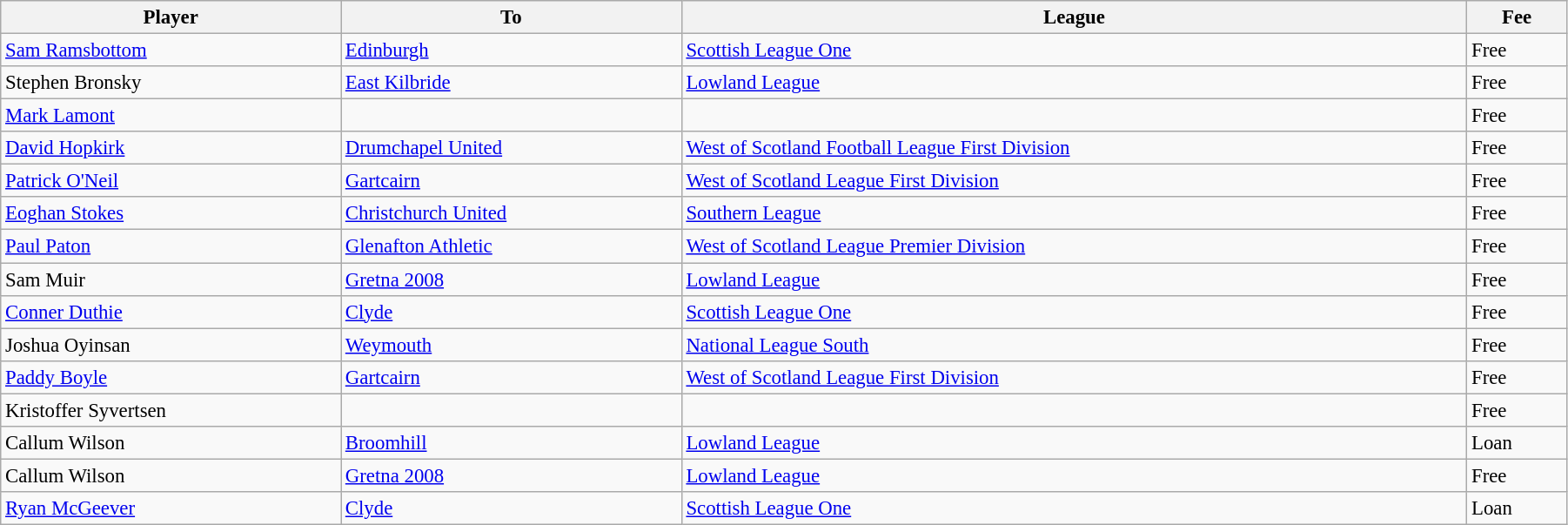<table class="wikitable" style="text-align:center; font-size:95%;width:95%; text-align:left">
<tr>
<th>Player</th>
<th>To</th>
<th>League</th>
<th>Fee</th>
</tr>
<tr>
<td><a href='#'>Sam Ramsbottom</a></td>
<td><a href='#'>Edinburgh</a></td>
<td><a href='#'>Scottish League One</a></td>
<td>Free</td>
</tr>
<tr>
<td>Stephen Bronsky</td>
<td><a href='#'>East Kilbride</a></td>
<td><a href='#'>Lowland League</a></td>
<td>Free</td>
</tr>
<tr>
<td><a href='#'>Mark Lamont</a></td>
<td></td>
<td></td>
<td>Free</td>
</tr>
<tr>
<td><a href='#'>David Hopkirk</a></td>
<td><a href='#'>Drumchapel United</a></td>
<td><a href='#'>West of Scotland Football League First Division</a></td>
<td>Free</td>
</tr>
<tr>
<td><a href='#'>Patrick O'Neil</a></td>
<td><a href='#'>Gartcairn</a></td>
<td><a href='#'>West of Scotland League First Division</a></td>
<td>Free</td>
</tr>
<tr>
<td><a href='#'>Eoghan Stokes</a></td>
<td><a href='#'>Christchurch United</a></td>
<td><a href='#'>Southern League</a></td>
<td>Free</td>
</tr>
<tr>
<td><a href='#'>Paul Paton</a></td>
<td><a href='#'>Glenafton Athletic</a></td>
<td><a href='#'>West of Scotland League Premier Division</a></td>
<td>Free</td>
</tr>
<tr>
<td>Sam Muir</td>
<td><a href='#'>Gretna 2008</a></td>
<td><a href='#'>Lowland League</a></td>
<td>Free</td>
</tr>
<tr>
<td><a href='#'>Conner Duthie</a></td>
<td><a href='#'>Clyde</a></td>
<td><a href='#'>Scottish League One</a></td>
<td>Free</td>
</tr>
<tr>
<td>Joshua Oyinsan</td>
<td><a href='#'>Weymouth</a></td>
<td><a href='#'>National League South</a></td>
<td>Free</td>
</tr>
<tr>
<td><a href='#'>Paddy Boyle</a></td>
<td><a href='#'>Gartcairn</a></td>
<td><a href='#'>West of Scotland League First Division</a></td>
<td>Free</td>
</tr>
<tr>
<td>Kristoffer Syvertsen</td>
<td></td>
<td></td>
<td>Free</td>
</tr>
<tr>
<td>Callum Wilson</td>
<td><a href='#'>Broomhill</a></td>
<td><a href='#'>Lowland League</a></td>
<td>Loan</td>
</tr>
<tr>
<td>Callum Wilson</td>
<td><a href='#'>Gretna 2008</a></td>
<td><a href='#'>Lowland League</a></td>
<td>Free</td>
</tr>
<tr>
<td><a href='#'>Ryan McGeever</a></td>
<td><a href='#'>Clyde</a></td>
<td><a href='#'>Scottish League One</a></td>
<td>Loan</td>
</tr>
</table>
